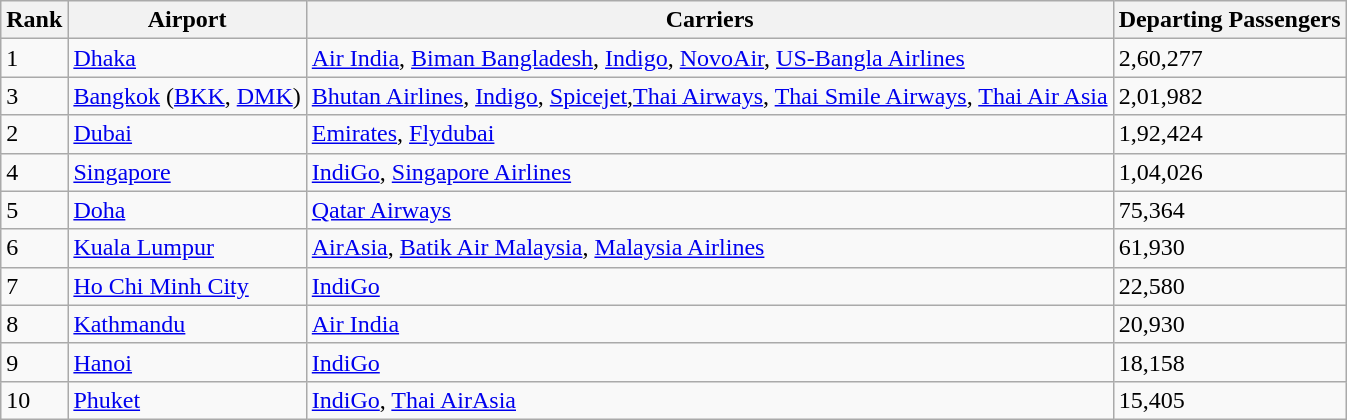<table class="wikitable">
<tr>
<th>Rank</th>
<th>Airport</th>
<th>Carriers</th>
<th>Departing Passengers</th>
</tr>
<tr>
<td>1</td>
<td><a href='#'>Dhaka</a></td>
<td><a href='#'>Air India</a>, <a href='#'>Biman Bangladesh</a>, <a href='#'>Indigo</a>, <a href='#'>NovoAir</a>, <a href='#'>US-Bangla Airlines</a></td>
<td>2,60,277</td>
</tr>
<tr>
<td>3</td>
<td><a href='#'>Bangkok</a> (<a href='#'>BKK</a>, <a href='#'>DMK</a>)</td>
<td><a href='#'>Bhutan Airlines</a>, <a href='#'>Indigo</a>, <a href='#'>Spicejet</a>,<a href='#'>Thai Airways</a>, <a href='#'>Thai Smile Airways</a>, <a href='#'>Thai Air Asia</a></td>
<td>2,01,982</td>
</tr>
<tr>
<td>2</td>
<td><a href='#'>Dubai</a></td>
<td><a href='#'>Emirates</a>, <a href='#'>Flydubai</a></td>
<td>1,92,424</td>
</tr>
<tr>
<td>4</td>
<td><a href='#'>Singapore</a></td>
<td><a href='#'>IndiGo</a>, <a href='#'>Singapore Airlines</a></td>
<td>1,04,026</td>
</tr>
<tr>
<td>5</td>
<td><a href='#'>Doha</a></td>
<td><a href='#'>Qatar Airways</a></td>
<td>75,364</td>
</tr>
<tr>
<td>6</td>
<td><a href='#'>Kuala Lumpur</a></td>
<td><a href='#'>AirAsia</a>, <a href='#'>Batik Air Malaysia</a>, <a href='#'>Malaysia Airlines</a></td>
<td>61,930</td>
</tr>
<tr>
<td>7</td>
<td><a href='#'>Ho Chi Minh City</a></td>
<td><a href='#'>IndiGo</a></td>
<td>22,580</td>
</tr>
<tr>
<td>8</td>
<td><a href='#'>Kathmandu</a></td>
<td><a href='#'>Air India</a></td>
<td>20,930</td>
</tr>
<tr>
<td>9</td>
<td><a href='#'>Hanoi</a></td>
<td><a href='#'>IndiGo</a></td>
<td>18,158</td>
</tr>
<tr>
<td>10</td>
<td><a href='#'>Phuket</a></td>
<td><a href='#'>IndiGo</a>, <a href='#'>Thai AirAsia</a></td>
<td>15,405</td>
</tr>
</table>
